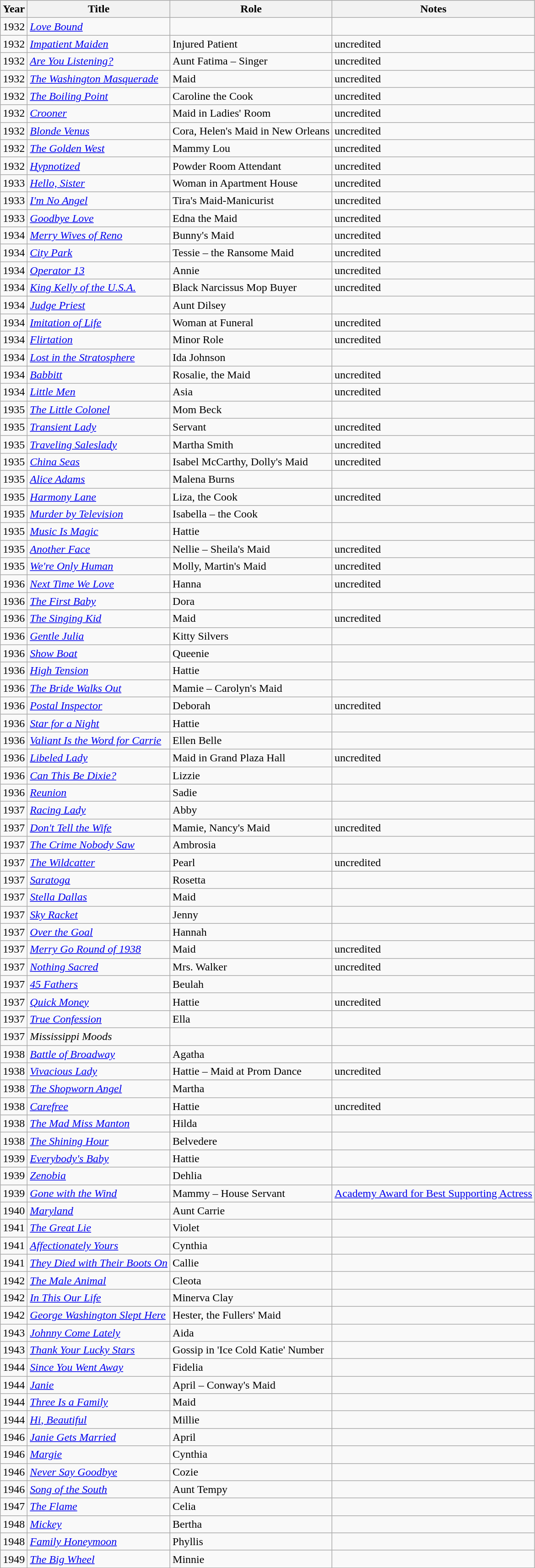<table class="wikitable sortable">
<tr>
<th>Year</th>
<th>Title</th>
<th>Role</th>
<th class="unsortable">Notes</th>
</tr>
<tr>
<td>1932</td>
<td><em><a href='#'>Love Bound</a></em></td>
<td></td>
<td></td>
</tr>
<tr>
<td>1932</td>
<td><em><a href='#'>Impatient Maiden</a></em></td>
<td>Injured Patient</td>
<td>uncredited</td>
</tr>
<tr>
<td>1932</td>
<td><em><a href='#'>Are You Listening?</a></em></td>
<td>Aunt Fatima – Singer</td>
<td>uncredited</td>
</tr>
<tr>
<td>1932</td>
<td><em><a href='#'>The Washington Masquerade</a></em></td>
<td>Maid</td>
<td>uncredited</td>
</tr>
<tr>
<td>1932</td>
<td><em><a href='#'>The Boiling Point</a></em></td>
<td>Caroline the Cook</td>
<td>uncredited</td>
</tr>
<tr>
<td>1932</td>
<td><em><a href='#'>Crooner</a></em></td>
<td>Maid in Ladies' Room</td>
<td>uncredited</td>
</tr>
<tr>
<td>1932</td>
<td><em><a href='#'>Blonde Venus</a></em></td>
<td>Cora, Helen's Maid in New Orleans</td>
<td>uncredited</td>
</tr>
<tr>
<td>1932</td>
<td><em><a href='#'>The Golden West</a></em></td>
<td>Mammy Lou</td>
<td>uncredited</td>
</tr>
<tr>
<td>1932</td>
<td><em><a href='#'>Hypnotized</a></em></td>
<td>Powder Room Attendant</td>
<td>uncredited</td>
</tr>
<tr>
<td>1933</td>
<td><em><a href='#'>Hello, Sister</a></em></td>
<td>Woman in Apartment House</td>
<td>uncredited</td>
</tr>
<tr>
<td>1933</td>
<td><em><a href='#'>I'm No Angel</a></em></td>
<td>Tira's Maid-Manicurist</td>
<td>uncredited</td>
</tr>
<tr>
<td>1933</td>
<td><em><a href='#'>Goodbye Love</a></em></td>
<td>Edna the Maid</td>
<td>uncredited</td>
</tr>
<tr>
<td>1934</td>
<td><em><a href='#'>Merry Wives of Reno</a></em></td>
<td>Bunny's Maid</td>
<td>uncredited</td>
</tr>
<tr>
<td>1934</td>
<td><em><a href='#'>City Park</a></em></td>
<td>Tessie – the Ransome Maid</td>
<td>uncredited</td>
</tr>
<tr>
<td>1934</td>
<td><em><a href='#'>Operator 13</a></em></td>
<td>Annie</td>
<td>uncredited</td>
</tr>
<tr>
<td>1934</td>
<td><em><a href='#'>King Kelly of the U.S.A.</a></em></td>
<td>Black Narcissus Mop Buyer</td>
<td>uncredited</td>
</tr>
<tr>
<td>1934</td>
<td><em><a href='#'>Judge Priest</a></em></td>
<td>Aunt Dilsey</td>
<td></td>
</tr>
<tr>
<td>1934</td>
<td><em><a href='#'>Imitation of Life</a></em></td>
<td>Woman at Funeral</td>
<td>uncredited</td>
</tr>
<tr>
<td>1934</td>
<td><em><a href='#'>Flirtation</a></em></td>
<td>Minor Role</td>
<td>uncredited</td>
</tr>
<tr>
<td>1934</td>
<td><em><a href='#'>Lost in the Stratosphere</a></em></td>
<td>Ida Johnson</td>
<td></td>
</tr>
<tr>
<td>1934</td>
<td><em><a href='#'>Babbitt</a></em></td>
<td>Rosalie, the Maid</td>
<td>uncredited</td>
</tr>
<tr>
<td>1934</td>
<td><em><a href='#'>Little Men</a></em></td>
<td>Asia</td>
<td>uncredited</td>
</tr>
<tr>
<td>1935</td>
<td><em><a href='#'>The Little Colonel</a></em></td>
<td>Mom Beck</td>
<td></td>
</tr>
<tr>
<td>1935</td>
<td><em><a href='#'>Transient Lady</a></em></td>
<td>Servant</td>
<td>uncredited</td>
</tr>
<tr>
<td>1935</td>
<td><em><a href='#'>Traveling Saleslady</a></em></td>
<td>Martha Smith</td>
<td>uncredited</td>
</tr>
<tr>
<td>1935</td>
<td><em><a href='#'>China Seas</a></em></td>
<td>Isabel McCarthy, Dolly's Maid</td>
<td>uncredited</td>
</tr>
<tr>
<td>1935</td>
<td><em><a href='#'>Alice Adams</a></em></td>
<td>Malena Burns</td>
<td></td>
</tr>
<tr>
<td>1935</td>
<td><em><a href='#'>Harmony Lane</a></em></td>
<td>Liza, the Cook</td>
<td>uncredited</td>
</tr>
<tr>
<td>1935</td>
<td><em><a href='#'>Murder by Television</a></em></td>
<td>Isabella – the Cook</td>
<td></td>
</tr>
<tr>
<td>1935</td>
<td><em><a href='#'>Music Is Magic</a></em></td>
<td>Hattie</td>
<td></td>
</tr>
<tr>
<td>1935</td>
<td><em><a href='#'>Another Face</a></em></td>
<td>Nellie – Sheila's Maid</td>
<td>uncredited</td>
</tr>
<tr>
<td>1935</td>
<td><em><a href='#'>We're Only Human</a></em></td>
<td>Molly, Martin's Maid</td>
<td>uncredited</td>
</tr>
<tr>
<td>1936</td>
<td><em><a href='#'>Next Time We Love</a></em></td>
<td>Hanna</td>
<td>uncredited</td>
</tr>
<tr>
<td>1936</td>
<td><em><a href='#'>The First Baby</a></em></td>
<td>Dora</td>
<td></td>
</tr>
<tr>
<td>1936</td>
<td><em><a href='#'>The Singing Kid</a></em></td>
<td>Maid</td>
<td>uncredited</td>
</tr>
<tr>
<td>1936</td>
<td><em><a href='#'>Gentle Julia</a></em></td>
<td>Kitty Silvers</td>
<td></td>
</tr>
<tr>
<td>1936</td>
<td><em><a href='#'>Show Boat</a></em></td>
<td>Queenie</td>
<td></td>
</tr>
<tr>
<td>1936</td>
<td><em><a href='#'>High Tension</a></em></td>
<td>Hattie</td>
<td></td>
</tr>
<tr>
<td>1936</td>
<td><em><a href='#'>The Bride Walks Out</a></em></td>
<td>Mamie – Carolyn's Maid</td>
<td></td>
</tr>
<tr>
<td>1936</td>
<td><em><a href='#'>Postal Inspector</a></em></td>
<td>Deborah</td>
<td>uncredited</td>
</tr>
<tr>
<td>1936</td>
<td><em><a href='#'>Star for a Night</a></em></td>
<td>Hattie</td>
<td></td>
</tr>
<tr>
<td>1936</td>
<td><em><a href='#'>Valiant Is the Word for Carrie</a></em></td>
<td>Ellen Belle</td>
<td></td>
</tr>
<tr>
<td>1936</td>
<td><em><a href='#'>Libeled Lady</a></em></td>
<td>Maid in Grand Plaza Hall</td>
<td>uncredited</td>
</tr>
<tr>
<td>1936</td>
<td><em><a href='#'>Can This Be Dixie?</a></em></td>
<td>Lizzie</td>
<td></td>
</tr>
<tr>
<td>1936</td>
<td><em><a href='#'>Reunion</a></em></td>
<td>Sadie</td>
<td></td>
</tr>
<tr>
<td>1937</td>
<td><em><a href='#'>Racing Lady</a></em></td>
<td>Abby</td>
<td></td>
</tr>
<tr>
<td>1937</td>
<td><em><a href='#'>Don't Tell the Wife</a></em></td>
<td>Mamie, Nancy's Maid</td>
<td>uncredited</td>
</tr>
<tr>
<td>1937</td>
<td><em><a href='#'>The Crime Nobody Saw</a></em></td>
<td>Ambrosia</td>
<td></td>
</tr>
<tr>
<td>1937</td>
<td><em><a href='#'>The Wildcatter</a></em></td>
<td>Pearl</td>
<td>uncredited</td>
</tr>
<tr>
<td>1937</td>
<td><em><a href='#'>Saratoga</a></em></td>
<td>Rosetta</td>
<td></td>
</tr>
<tr>
<td>1937</td>
<td><em><a href='#'>Stella Dallas</a></em></td>
<td>Maid</td>
<td></td>
</tr>
<tr>
<td>1937</td>
<td><em><a href='#'>Sky Racket</a></em></td>
<td>Jenny</td>
<td></td>
</tr>
<tr>
<td>1937</td>
<td><em><a href='#'>Over the Goal</a></em></td>
<td>Hannah</td>
<td></td>
</tr>
<tr>
<td>1937</td>
<td><em><a href='#'>Merry Go Round of 1938</a></em></td>
<td>Maid</td>
<td>uncredited</td>
</tr>
<tr>
<td>1937</td>
<td><em><a href='#'>Nothing Sacred</a></em></td>
<td>Mrs. Walker</td>
<td>uncredited</td>
</tr>
<tr>
<td>1937</td>
<td><em><a href='#'>45 Fathers</a></em></td>
<td>Beulah</td>
<td></td>
</tr>
<tr>
<td>1937</td>
<td><em><a href='#'>Quick Money</a></em></td>
<td>Hattie</td>
<td>uncredited</td>
</tr>
<tr>
<td>1937</td>
<td><em><a href='#'>True Confession</a></em></td>
<td>Ella</td>
<td></td>
</tr>
<tr>
<td>1937</td>
<td><em>Mississippi Moods</em></td>
<td></td>
<td></td>
</tr>
<tr>
<td>1938</td>
<td><em><a href='#'>Battle of Broadway</a></em></td>
<td>Agatha</td>
<td></td>
</tr>
<tr>
<td>1938</td>
<td><em><a href='#'>Vivacious Lady</a></em></td>
<td>Hattie – Maid at Prom Dance</td>
<td>uncredited</td>
</tr>
<tr>
<td>1938</td>
<td><em><a href='#'>The Shopworn Angel</a></em></td>
<td>Martha</td>
<td></td>
</tr>
<tr>
<td>1938</td>
<td><em><a href='#'>Carefree</a></em></td>
<td>Hattie</td>
<td>uncredited</td>
</tr>
<tr>
<td>1938</td>
<td><em><a href='#'>The Mad Miss Manton</a></em></td>
<td>Hilda</td>
<td></td>
</tr>
<tr>
<td>1938</td>
<td><em><a href='#'>The Shining Hour</a></em></td>
<td>Belvedere</td>
<td></td>
</tr>
<tr>
<td>1939</td>
<td><em><a href='#'>Everybody's Baby</a></em></td>
<td>Hattie</td>
<td></td>
</tr>
<tr>
<td>1939</td>
<td><em><a href='#'>Zenobia</a></em></td>
<td>Dehlia</td>
<td></td>
</tr>
<tr>
<td>1939</td>
<td><em><a href='#'>Gone with the Wind</a></em></td>
<td>Mammy – House Servant</td>
<td><a href='#'>Academy Award for Best Supporting Actress</a></td>
</tr>
<tr>
<td>1940</td>
<td><em><a href='#'>Maryland</a></em></td>
<td>Aunt Carrie</td>
<td></td>
</tr>
<tr>
<td>1941</td>
<td><em><a href='#'>The Great Lie</a></em></td>
<td>Violet</td>
<td></td>
</tr>
<tr>
<td>1941</td>
<td><em><a href='#'>Affectionately Yours</a></em></td>
<td>Cynthia</td>
<td></td>
</tr>
<tr>
<td>1941</td>
<td><em><a href='#'>They Died with Their Boots On</a></em></td>
<td>Callie</td>
<td></td>
</tr>
<tr>
<td>1942</td>
<td><em><a href='#'>The Male Animal</a></em></td>
<td>Cleota</td>
<td></td>
</tr>
<tr>
<td>1942</td>
<td><em><a href='#'>In This Our Life</a></em></td>
<td>Minerva Clay</td>
<td></td>
</tr>
<tr>
<td>1942</td>
<td><em><a href='#'>George Washington Slept Here</a></em></td>
<td>Hester, the Fullers' Maid</td>
<td></td>
</tr>
<tr>
<td>1943</td>
<td><em><a href='#'>Johnny Come Lately</a></em></td>
<td>Aida</td>
<td></td>
</tr>
<tr>
<td>1943</td>
<td><em><a href='#'>Thank Your Lucky Stars</a></em></td>
<td>Gossip in 'Ice Cold Katie' Number</td>
<td></td>
</tr>
<tr>
<td>1944</td>
<td><em><a href='#'>Since You Went Away</a></em></td>
<td>Fidelia</td>
<td></td>
</tr>
<tr>
<td>1944</td>
<td><em><a href='#'>Janie</a></em></td>
<td>April – Conway's Maid</td>
<td></td>
</tr>
<tr>
<td>1944</td>
<td><em><a href='#'>Three Is a Family</a></em></td>
<td>Maid</td>
<td></td>
</tr>
<tr>
<td>1944</td>
<td><em><a href='#'>Hi, Beautiful</a></em></td>
<td>Millie</td>
<td></td>
</tr>
<tr>
<td>1946</td>
<td><em><a href='#'>Janie Gets Married</a></em></td>
<td>April</td>
<td></td>
</tr>
<tr>
<td>1946</td>
<td><em><a href='#'>Margie</a></em></td>
<td>Cynthia</td>
<td></td>
</tr>
<tr>
<td>1946</td>
<td><em><a href='#'>Never Say Goodbye</a></em></td>
<td>Cozie</td>
<td></td>
</tr>
<tr>
<td>1946</td>
<td><em><a href='#'>Song of the South</a></em></td>
<td>Aunt Tempy</td>
<td></td>
</tr>
<tr>
<td>1947</td>
<td><em><a href='#'>The Flame</a></em></td>
<td>Celia</td>
<td></td>
</tr>
<tr>
<td>1948</td>
<td><em><a href='#'>Mickey</a></em></td>
<td>Bertha</td>
<td></td>
</tr>
<tr>
<td>1948</td>
<td><em><a href='#'>Family Honeymoon</a></em></td>
<td>Phyllis</td>
<td></td>
</tr>
<tr>
<td>1949</td>
<td><em><a href='#'>The Big Wheel</a></em></td>
<td>Minnie</td>
<td></td>
</tr>
</table>
